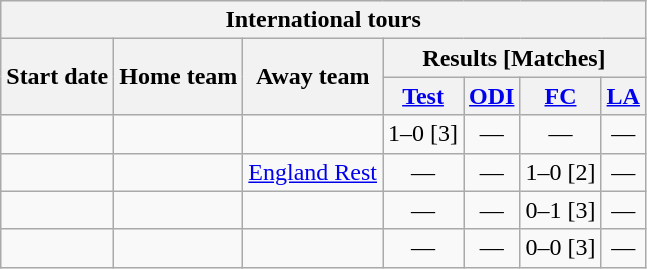<table class="wikitable">
<tr>
<th colspan="7">International tours</th>
</tr>
<tr>
<th rowspan="2">Start date</th>
<th rowspan="2">Home team</th>
<th rowspan="2">Away team</th>
<th colspan="4">Results [Matches]</th>
</tr>
<tr>
<th><a href='#'>Test</a></th>
<th><a href='#'>ODI</a></th>
<th><a href='#'>FC</a></th>
<th><a href='#'>LA</a></th>
</tr>
<tr>
<td><a href='#'></a></td>
<td></td>
<td></td>
<td>1–0 [3]</td>
<td ; style="text-align:center">—</td>
<td ; style="text-align:center">—</td>
<td ; style="text-align:center">—</td>
</tr>
<tr>
<td><a href='#'></a></td>
<td></td>
<td><a href='#'>England Rest</a></td>
<td ; style="text-align:center">—</td>
<td ; style="text-align:center">—</td>
<td>1–0 [2]</td>
<td ; style="text-align:center">—</td>
</tr>
<tr>
<td><a href='#'></a></td>
<td></td>
<td></td>
<td ; style="text-align:center">—</td>
<td ; style="text-align:center">—</td>
<td>0–1 [3]</td>
<td ; style="text-align:center">—</td>
</tr>
<tr>
<td><a href='#'></a></td>
<td></td>
<td></td>
<td ; style="text-align:center">—</td>
<td ; style="text-align:center">—</td>
<td>0–0 [3]</td>
<td ; style="text-align:center">—</td>
</tr>
</table>
